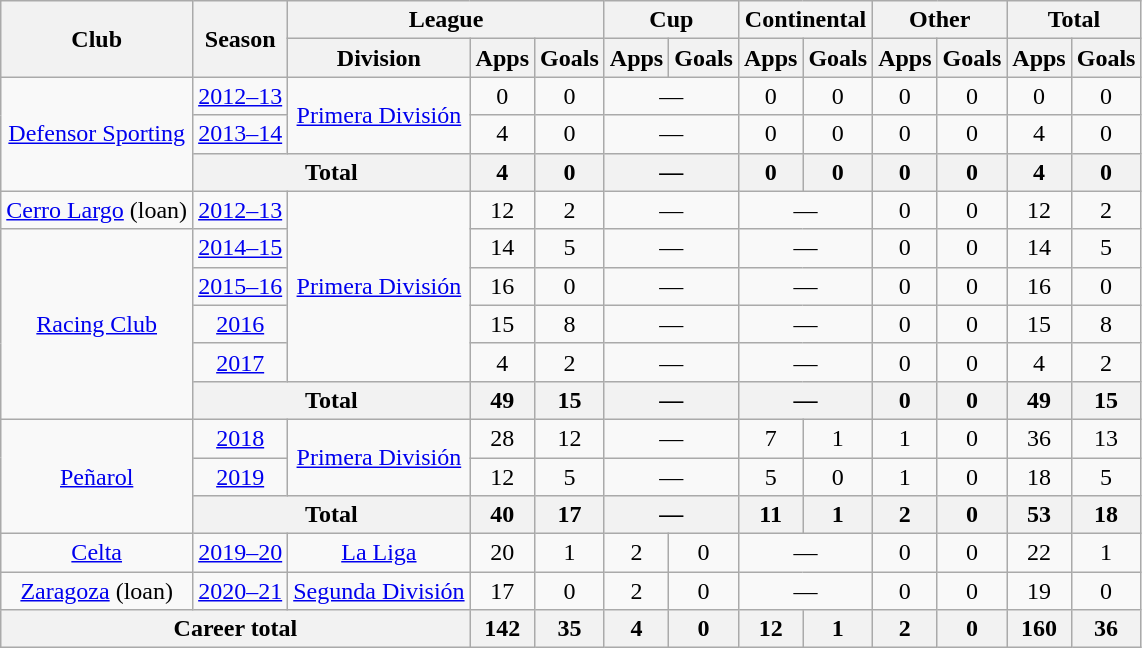<table class="wikitable" style="text-align:center">
<tr>
<th rowspan="2">Club</th>
<th rowspan="2">Season</th>
<th colspan="3">League</th>
<th colspan="2">Cup</th>
<th colspan="2">Continental</th>
<th colspan="2">Other</th>
<th colspan="2">Total</th>
</tr>
<tr>
<th>Division</th>
<th>Apps</th>
<th>Goals</th>
<th>Apps</th>
<th>Goals</th>
<th>Apps</th>
<th>Goals</th>
<th>Apps</th>
<th>Goals</th>
<th>Apps</th>
<th>Goals</th>
</tr>
<tr>
<td rowspan="3"><a href='#'>Defensor Sporting</a></td>
<td><a href='#'>2012–13</a></td>
<td rowspan="2"><a href='#'>Primera División</a></td>
<td>0</td>
<td>0</td>
<td colspan="2">—</td>
<td>0</td>
<td>0</td>
<td>0</td>
<td>0</td>
<td>0</td>
<td>0</td>
</tr>
<tr>
<td><a href='#'>2013–14</a></td>
<td>4</td>
<td>0</td>
<td colspan="2">—</td>
<td>0</td>
<td>0</td>
<td>0</td>
<td>0</td>
<td>4</td>
<td>0</td>
</tr>
<tr>
<th colspan="2">Total</th>
<th>4</th>
<th>0</th>
<th colspan="2">—</th>
<th>0</th>
<th>0</th>
<th>0</th>
<th>0</th>
<th>4</th>
<th>0</th>
</tr>
<tr>
<td rowspan="1"><a href='#'>Cerro Largo</a> (loan)</td>
<td><a href='#'>2012–13</a></td>
<td rowspan="5"><a href='#'>Primera División</a></td>
<td>12</td>
<td>2</td>
<td colspan="2">—</td>
<td colspan="2">—</td>
<td>0</td>
<td>0</td>
<td>12</td>
<td>2</td>
</tr>
<tr>
<td rowspan="5"><a href='#'>Racing Club</a></td>
<td><a href='#'>2014–15</a></td>
<td>14</td>
<td>5</td>
<td colspan="2">—</td>
<td colspan="2">—</td>
<td>0</td>
<td>0</td>
<td>14</td>
<td>5</td>
</tr>
<tr>
<td><a href='#'>2015–16</a></td>
<td>16</td>
<td>0</td>
<td colspan="2">—</td>
<td colspan="2">—</td>
<td>0</td>
<td>0</td>
<td>16</td>
<td>0</td>
</tr>
<tr>
<td><a href='#'>2016</a></td>
<td>15</td>
<td>8</td>
<td colspan="2">—</td>
<td colspan="2">—</td>
<td>0</td>
<td>0</td>
<td>15</td>
<td>8</td>
</tr>
<tr>
<td><a href='#'>2017</a></td>
<td>4</td>
<td>2</td>
<td colspan="2">—</td>
<td colspan="2">—</td>
<td>0</td>
<td>0</td>
<td>4</td>
<td>2</td>
</tr>
<tr>
<th colspan="2">Total</th>
<th>49</th>
<th>15</th>
<th colspan="2">—</th>
<th colspan="2">—</th>
<th>0</th>
<th>0</th>
<th>49</th>
<th>15</th>
</tr>
<tr>
<td rowspan="3"><a href='#'>Peñarol</a></td>
<td><a href='#'>2018</a></td>
<td rowspan="2"><a href='#'>Primera División</a></td>
<td>28</td>
<td>12</td>
<td colspan="2">—</td>
<td>7</td>
<td>1</td>
<td>1</td>
<td>0</td>
<td>36</td>
<td>13</td>
</tr>
<tr>
<td><a href='#'>2019</a></td>
<td>12</td>
<td>5</td>
<td colspan="2">—</td>
<td>5</td>
<td>0</td>
<td>1</td>
<td>0</td>
<td>18</td>
<td>5</td>
</tr>
<tr>
<th colspan="2">Total</th>
<th>40</th>
<th>17</th>
<th colspan="2">—</th>
<th>11</th>
<th>1</th>
<th>2</th>
<th>0</th>
<th>53</th>
<th>18</th>
</tr>
<tr>
<td rowspan="1"><a href='#'>Celta</a></td>
<td><a href='#'>2019–20</a></td>
<td rowspan="1"><a href='#'>La Liga</a></td>
<td>20</td>
<td>1</td>
<td>2</td>
<td>0</td>
<td colspan="2">—</td>
<td>0</td>
<td>0</td>
<td>22</td>
<td>1</td>
</tr>
<tr>
<td rowspan="1"><a href='#'>Zaragoza</a> (loan)</td>
<td><a href='#'>2020–21</a></td>
<td rowspan="1"><a href='#'>Segunda División</a></td>
<td>17</td>
<td>0</td>
<td>2</td>
<td>0</td>
<td colspan="2">—</td>
<td>0</td>
<td>0</td>
<td>19</td>
<td>0</td>
</tr>
<tr>
<th colspan="3">Career total</th>
<th>142</th>
<th>35</th>
<th>4</th>
<th>0</th>
<th>12</th>
<th>1</th>
<th>2</th>
<th>0</th>
<th>160</th>
<th>36</th>
</tr>
</table>
